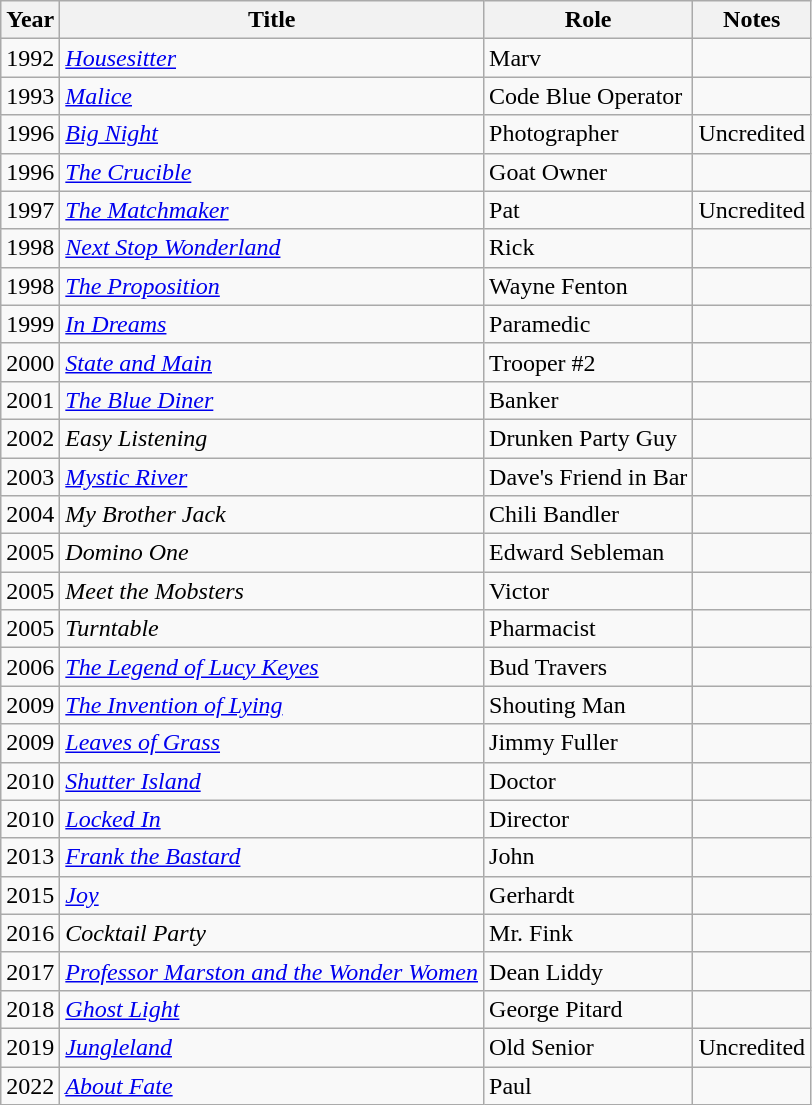<table class="wikitable sortable">
<tr>
<th>Year</th>
<th>Title</th>
<th>Role</th>
<th>Notes</th>
</tr>
<tr>
<td>1992</td>
<td><em><a href='#'>Housesitter</a></em></td>
<td>Marv</td>
<td></td>
</tr>
<tr>
<td>1993</td>
<td><a href='#'><em>Malice</em></a></td>
<td>Code Blue Operator</td>
<td></td>
</tr>
<tr>
<td>1996</td>
<td><em><a href='#'>Big Night</a></em></td>
<td>Photographer</td>
<td>Uncredited</td>
</tr>
<tr>
<td>1996</td>
<td><a href='#'><em>The Crucible</em></a></td>
<td>Goat Owner</td>
<td></td>
</tr>
<tr>
<td>1997</td>
<td><a href='#'><em>The Matchmaker</em></a></td>
<td>Pat</td>
<td>Uncredited</td>
</tr>
<tr>
<td>1998</td>
<td><em><a href='#'>Next Stop Wonderland</a></em></td>
<td>Rick</td>
<td></td>
</tr>
<tr>
<td>1998</td>
<td><a href='#'><em>The Proposition</em></a></td>
<td>Wayne Fenton</td>
<td></td>
</tr>
<tr>
<td>1999</td>
<td><a href='#'><em>In Dreams</em></a></td>
<td>Paramedic</td>
<td></td>
</tr>
<tr>
<td>2000</td>
<td><em><a href='#'>State and Main</a></em></td>
<td>Trooper #2</td>
<td></td>
</tr>
<tr>
<td>2001</td>
<td><em><a href='#'>The Blue Diner</a></em></td>
<td>Banker</td>
<td></td>
</tr>
<tr>
<td>2002</td>
<td><em>Easy Listening</em></td>
<td>Drunken Party Guy</td>
<td></td>
</tr>
<tr>
<td>2003</td>
<td><a href='#'><em>Mystic River</em></a></td>
<td>Dave's Friend in Bar</td>
<td></td>
</tr>
<tr>
<td>2004</td>
<td><em>My Brother Jack</em></td>
<td>Chili Bandler</td>
<td></td>
</tr>
<tr>
<td>2005</td>
<td><em>Domino One</em></td>
<td>Edward Sebleman</td>
<td></td>
</tr>
<tr>
<td>2005</td>
<td><em>Meet the Mobsters</em></td>
<td>Victor</td>
<td></td>
</tr>
<tr>
<td>2005</td>
<td><em>Turntable</em></td>
<td>Pharmacist</td>
<td></td>
</tr>
<tr>
<td>2006</td>
<td><em><a href='#'>The Legend of Lucy Keyes</a></em></td>
<td>Bud Travers</td>
<td></td>
</tr>
<tr>
<td>2009</td>
<td><em><a href='#'>The Invention of Lying</a></em></td>
<td>Shouting Man</td>
<td></td>
</tr>
<tr>
<td>2009</td>
<td><a href='#'><em>Leaves of Grass</em></a></td>
<td>Jimmy Fuller</td>
<td></td>
</tr>
<tr>
<td>2010</td>
<td><a href='#'><em>Shutter Island</em></a></td>
<td>Doctor</td>
<td></td>
</tr>
<tr>
<td>2010</td>
<td><a href='#'><em>Locked In</em></a></td>
<td>Director</td>
<td></td>
</tr>
<tr>
<td>2013</td>
<td><em><a href='#'>Frank the Bastard</a></em></td>
<td>John</td>
<td></td>
</tr>
<tr>
<td>2015</td>
<td><a href='#'><em>Joy</em></a></td>
<td>Gerhardt</td>
<td></td>
</tr>
<tr>
<td>2016</td>
<td><em>Cocktail Party</em></td>
<td>Mr. Fink</td>
<td></td>
</tr>
<tr>
<td>2017</td>
<td><em><a href='#'>Professor Marston and the Wonder Women</a></em></td>
<td>Dean Liddy</td>
<td></td>
</tr>
<tr>
<td>2018</td>
<td><a href='#'><em>Ghost Light</em></a></td>
<td>George Pitard</td>
<td></td>
</tr>
<tr>
<td>2019</td>
<td><a href='#'><em>Jungleland</em></a></td>
<td>Old Senior</td>
<td>Uncredited</td>
</tr>
<tr>
<td>2022</td>
<td><em><a href='#'>About Fate</a></em></td>
<td>Paul</td>
<td></td>
</tr>
</table>
